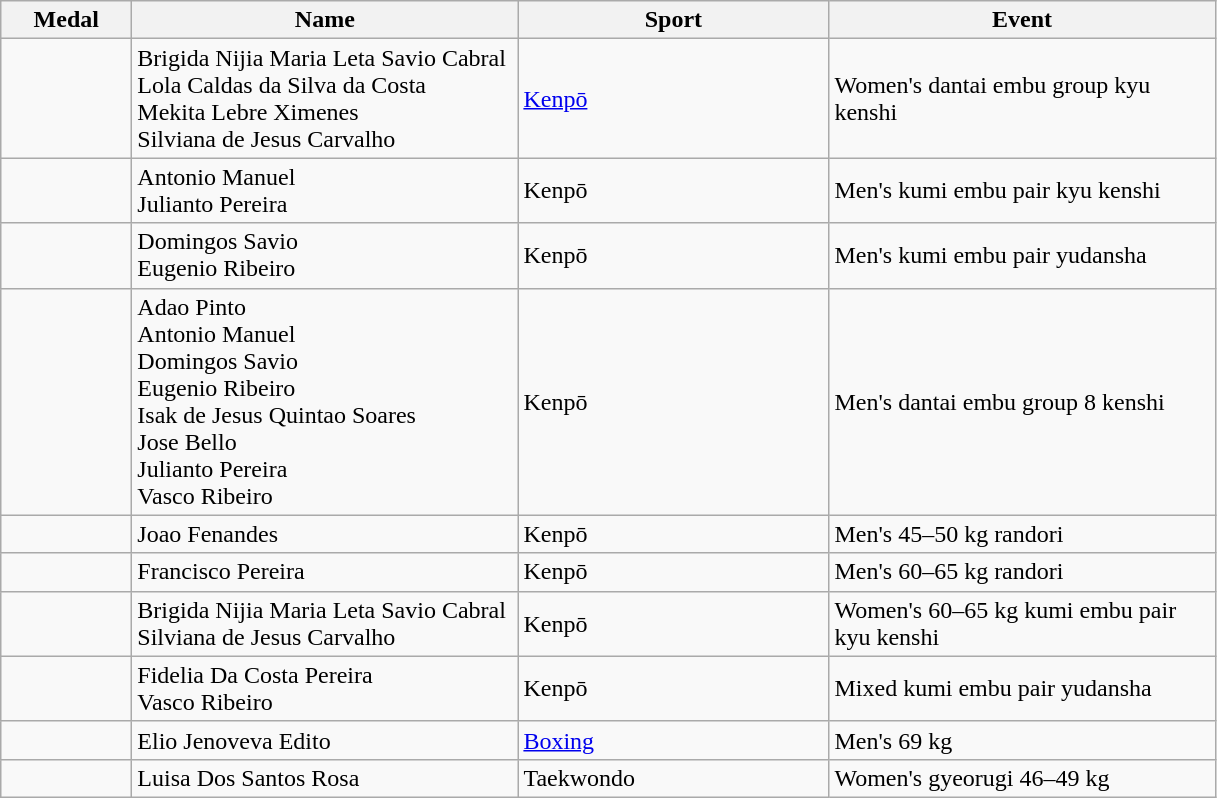<table class="wikitable" style="font-size:100%">
<tr>
<th width="80">Medal</th>
<th width="250">Name</th>
<th width="200">Sport</th>
<th width="250">Event</th>
</tr>
<tr>
<td></td>
<td>Brigida Nijia Maria Leta Savio Cabral <br> Lola Caldas da Silva da Costa <br> Mekita Lebre Ximenes <br> Silviana de Jesus Carvalho</td>
<td><a href='#'>Kenpō</a></td>
<td>Women's dantai embu group kyu kenshi</td>
</tr>
<tr>
<td></td>
<td>Antonio Manuel <br> Julianto Pereira <br></td>
<td>Kenpō</td>
<td>Men's kumi embu pair kyu kenshi</td>
</tr>
<tr>
<td></td>
<td>Domingos Savio <br> Eugenio Ribeiro <br></td>
<td>Kenpō</td>
<td>Men's kumi embu pair yudansha</td>
</tr>
<tr>
<td></td>
<td>Adao Pinto <br> Antonio Manuel <br> Domingos Savio <br> Eugenio Ribeiro <br>  Isak de Jesus Quintao Soares <br> Jose Bello <br> Julianto Pereira <br> Vasco Ribeiro <br></td>
<td>Kenpō</td>
<td>Men's dantai embu group 8 kenshi</td>
</tr>
<tr>
<td></td>
<td>Joao Fenandes <br></td>
<td>Kenpō</td>
<td>Men's 45–50 kg randori</td>
</tr>
<tr>
<td></td>
<td>Francisco Pereira <br></td>
<td>Kenpō</td>
<td>Men's 60–65 kg randori</td>
</tr>
<tr>
<td></td>
<td>Brigida Nijia Maria Leta Savio Cabral <br> Silviana de Jesus Carvalho <br></td>
<td>Kenpō</td>
<td>Women's 60–65 kg kumi embu pair kyu kenshi</td>
</tr>
<tr>
<td></td>
<td>Fidelia Da Costa Pereira <br> Vasco Ribeiro <br></td>
<td>Kenpō</td>
<td>Mixed kumi embu pair yudansha</td>
</tr>
<tr>
<td></td>
<td>Elio Jenoveva Edito <br></td>
<td><a href='#'>Boxing</a></td>
<td>Men's 69 kg</td>
</tr>
<tr>
<td></td>
<td>Luisa Dos Santos Rosa  <br></td>
<td>Taekwondo</td>
<td>Women's gyeorugi 46–49 kg</td>
</tr>
</table>
